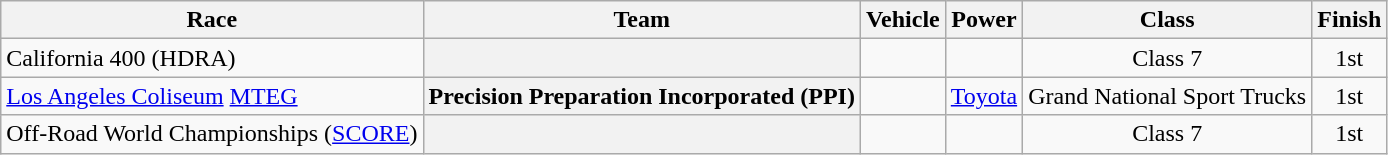<table class="wikitable">
<tr>
<th>Race</th>
<th>Team</th>
<th>Vehicle</th>
<th>Power</th>
<th>Class</th>
<th>Finish</th>
</tr>
<tr>
<td>California 400 (HDRA)</td>
<th></th>
<td></td>
<td></td>
<td align=center>Class 7</td>
<td align=center>1st</td>
</tr>
<tr>
<td><a href='#'>Los Angeles Coliseum</a> <a href='#'>MTEG</a></td>
<th>Precision Preparation Incorporated (PPI)</th>
<td></td>
<td><a href='#'>Toyota</a></td>
<td align=center>Grand National Sport Trucks</td>
<td align=center>1st</td>
</tr>
<tr>
<td>Off-Road World Championships (<a href='#'>SCORE</a>)</td>
<th></th>
<td></td>
<td></td>
<td align=center>Class 7</td>
<td align=center>1st</td>
</tr>
</table>
